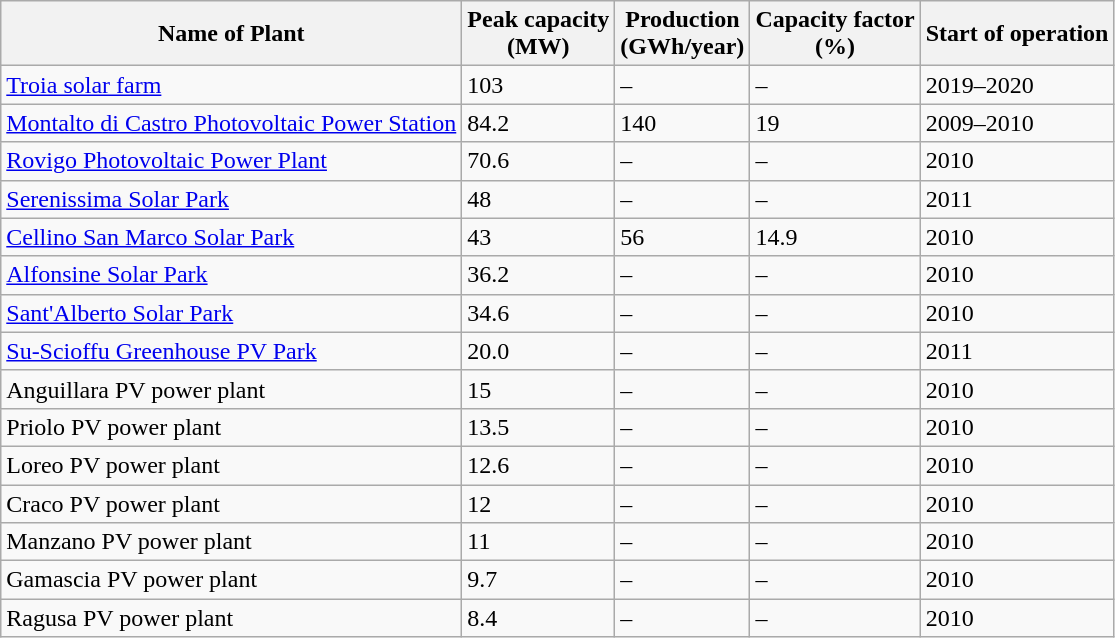<table class="wikitable sortable">
<tr>
<th>Name of Plant</th>
<th>Peak capacity<br>(MW)</th>
<th>Production<br>(GWh/year)</th>
<th>Capacity factor<br>(%)</th>
<th>Start of operation</th>
</tr>
<tr>
<td><a href='#'>Troia solar farm</a></td>
<td>103</td>
<td>–</td>
<td>–</td>
<td>2019–2020</td>
</tr>
<tr>
<td><a href='#'>Montalto di Castro Photovoltaic Power Station</a></td>
<td>84.2</td>
<td>140</td>
<td>19</td>
<td>2009–2010</td>
</tr>
<tr>
<td><a href='#'>Rovigo Photovoltaic Power Plant</a></td>
<td>70.6</td>
<td>–</td>
<td>–</td>
<td>2010</td>
</tr>
<tr>
<td><a href='#'>Serenissima Solar Park</a></td>
<td>48</td>
<td>–</td>
<td>–</td>
<td>2011</td>
</tr>
<tr>
<td><a href='#'>Cellino San Marco Solar Park</a></td>
<td>43</td>
<td>56</td>
<td>14.9</td>
<td>2010</td>
</tr>
<tr>
<td><a href='#'>Alfonsine Solar Park</a></td>
<td>36.2</td>
<td>–</td>
<td>–</td>
<td>2010</td>
</tr>
<tr>
<td><a href='#'>Sant'Alberto Solar Park</a></td>
<td>34.6</td>
<td>–</td>
<td>–</td>
<td>2010</td>
</tr>
<tr>
<td><a href='#'>Su-Scioffu Greenhouse PV Park</a></td>
<td>20.0</td>
<td>–</td>
<td>–</td>
<td>2011</td>
</tr>
<tr>
<td>Anguillara PV power plant</td>
<td>15</td>
<td>–</td>
<td>–</td>
<td>2010</td>
</tr>
<tr>
<td>Priolo PV power plant</td>
<td>13.5</td>
<td>–</td>
<td>–</td>
<td>2010</td>
</tr>
<tr>
<td>Loreo PV power plant</td>
<td>12.6</td>
<td>–</td>
<td>–</td>
<td>2010</td>
</tr>
<tr>
<td>Craco PV power plant</td>
<td>12</td>
<td>–</td>
<td>–</td>
<td>2010</td>
</tr>
<tr>
<td>Manzano PV power plant</td>
<td>11</td>
<td>–</td>
<td>–</td>
<td>2010</td>
</tr>
<tr>
<td>Gamascia PV power plant</td>
<td>9.7</td>
<td>–</td>
<td>–</td>
<td>2010</td>
</tr>
<tr>
<td>Ragusa PV power plant</td>
<td>8.4</td>
<td>–</td>
<td>–</td>
<td>2010</td>
</tr>
</table>
